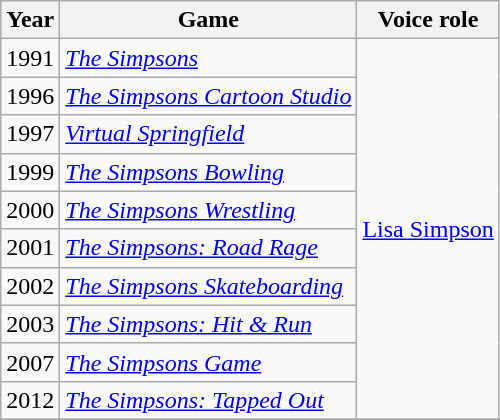<table class="wikitable sortable">
<tr>
<th>Year</th>
<th>Game</th>
<th>Voice role</th>
</tr>
<tr>
<td>1991</td>
<td><em><a href='#'>The Simpsons</a></em></td>
<td rowspan="10"><a href='#'>Lisa Simpson</a></td>
</tr>
<tr>
<td>1996</td>
<td><em><a href='#'>The Simpsons Cartoon Studio</a></em></td>
</tr>
<tr>
<td>1997</td>
<td><em><a href='#'>Virtual Springfield</a></em></td>
</tr>
<tr>
<td>1999</td>
<td><em><a href='#'>The Simpsons Bowling</a></em></td>
</tr>
<tr>
<td>2000</td>
<td><em><a href='#'>The Simpsons Wrestling</a></em></td>
</tr>
<tr>
<td>2001</td>
<td><em><a href='#'>The Simpsons: Road Rage</a></em></td>
</tr>
<tr>
<td>2002</td>
<td><em><a href='#'>The Simpsons Skateboarding</a></em></td>
</tr>
<tr>
<td>2003</td>
<td><em><a href='#'>The Simpsons: Hit & Run</a></em></td>
</tr>
<tr>
<td>2007</td>
<td><em><a href='#'>The Simpsons Game</a></em></td>
</tr>
<tr>
<td>2012</td>
<td><em><a href='#'>The Simpsons: Tapped Out</a></em></td>
</tr>
<tr>
</tr>
</table>
